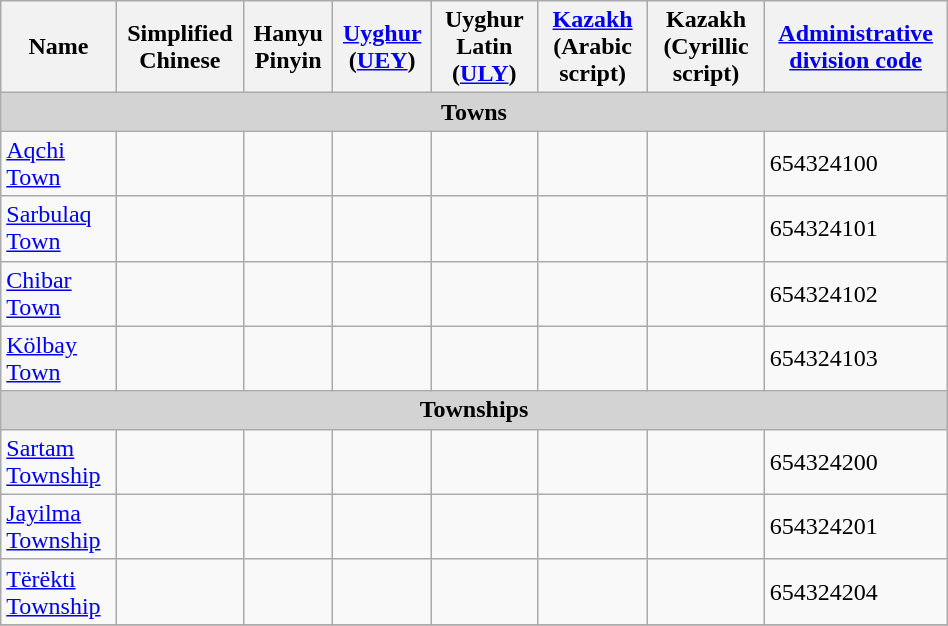<table class="wikitable" align="center" style="width:50%; border="1">
<tr>
<th>Name</th>
<th>Simplified Chinese</th>
<th>Hanyu Pinyin</th>
<th><a href='#'>Uyghur</a> (<a href='#'>UEY</a>)</th>
<th>Uyghur Latin (<a href='#'>ULY</a>)</th>
<th><a href='#'>Kazakh</a> (Arabic script)</th>
<th>Kazakh (Cyrillic script)</th>
<th><a href='#'>Administrative division code</a></th>
</tr>
<tr>
<td colspan="9"  style="text-align:center; background:#d3d3d3;"><strong>Towns</strong></td>
</tr>
<tr --------->
<td><a href='#'>Aqchi Town</a></td>
<td></td>
<td></td>
<td></td>
<td></td>
<td></td>
<td></td>
<td>654324100</td>
</tr>
<tr>
<td><a href='#'>Sarbulaq Town</a></td>
<td></td>
<td></td>
<td></td>
<td></td>
<td></td>
<td></td>
<td>654324101</td>
</tr>
<tr>
<td><a href='#'>Chibar Town</a></td>
<td></td>
<td></td>
<td></td>
<td></td>
<td></td>
<td></td>
<td>654324102</td>
</tr>
<tr>
<td><a href='#'>Kölbay Town</a></td>
<td></td>
<td></td>
<td></td>
<td></td>
<td></td>
<td></td>
<td>654324103</td>
</tr>
<tr>
<td colspan="9"  style="text-align:center; background:#d3d3d3;"><strong>Townships</strong></td>
</tr>
<tr --------->
<td><a href='#'>Sartam Township</a></td>
<td></td>
<td></td>
<td></td>
<td></td>
<td></td>
<td></td>
<td>654324200</td>
</tr>
<tr>
<td><a href='#'>Jayilma Township</a></td>
<td></td>
<td></td>
<td></td>
<td></td>
<td></td>
<td></td>
<td>654324201</td>
</tr>
<tr>
<td><a href='#'>Tërëkti Township</a></td>
<td></td>
<td></td>
<td></td>
<td></td>
<td></td>
<td></td>
<td>654324204</td>
</tr>
<tr>
</tr>
</table>
